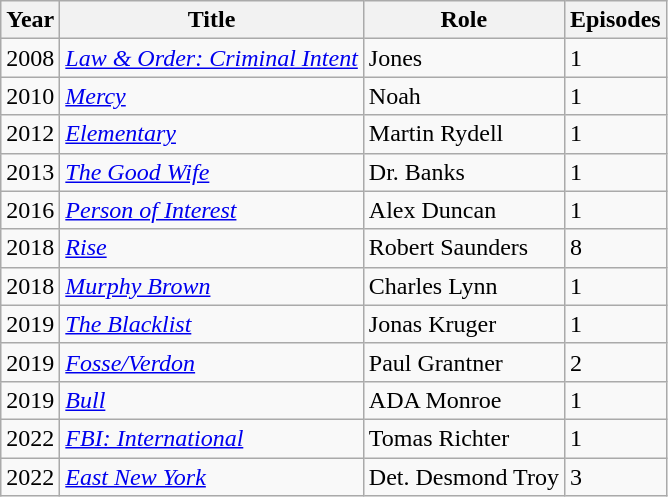<table class="wikitable">
<tr>
<th>Year</th>
<th>Title</th>
<th>Role</th>
<th>Episodes</th>
</tr>
<tr>
<td>2008</td>
<td><em><a href='#'>Law & Order: Criminal Intent</a></em></td>
<td>Jones</td>
<td>1</td>
</tr>
<tr>
<td>2010</td>
<td><em><a href='#'>Mercy</a></em></td>
<td>Noah</td>
<td>1</td>
</tr>
<tr>
<td>2012</td>
<td><em><a href='#'>Elementary</a></em></td>
<td>Martin Rydell</td>
<td>1</td>
</tr>
<tr>
<td>2013</td>
<td><em><a href='#'>The Good Wife</a></em></td>
<td>Dr. Banks</td>
<td>1</td>
</tr>
<tr>
<td>2016</td>
<td><em><a href='#'>Person of Interest</a></em></td>
<td>Alex Duncan</td>
<td>1</td>
</tr>
<tr>
<td>2018</td>
<td><em><a href='#'>Rise</a></em></td>
<td>Robert Saunders</td>
<td>8</td>
</tr>
<tr>
<td>2018</td>
<td><em><a href='#'>Murphy Brown</a></em></td>
<td>Charles Lynn</td>
<td>1</td>
</tr>
<tr>
<td>2019</td>
<td><em><a href='#'>The Blacklist</a></em></td>
<td>Jonas Kruger</td>
<td>1</td>
</tr>
<tr>
<td>2019</td>
<td><em><a href='#'>Fosse/Verdon</a></em></td>
<td>Paul Grantner</td>
<td>2</td>
</tr>
<tr>
<td>2019</td>
<td><em><a href='#'>Bull</a></em></td>
<td>ADA Monroe</td>
<td>1</td>
</tr>
<tr>
<td>2022</td>
<td><em><a href='#'>FBI: International</a></em></td>
<td>Tomas Richter</td>
<td>1</td>
</tr>
<tr>
<td>2022</td>
<td><em><a href='#'>East New York</a></em></td>
<td>Det. Desmond Troy</td>
<td>3</td>
</tr>
</table>
